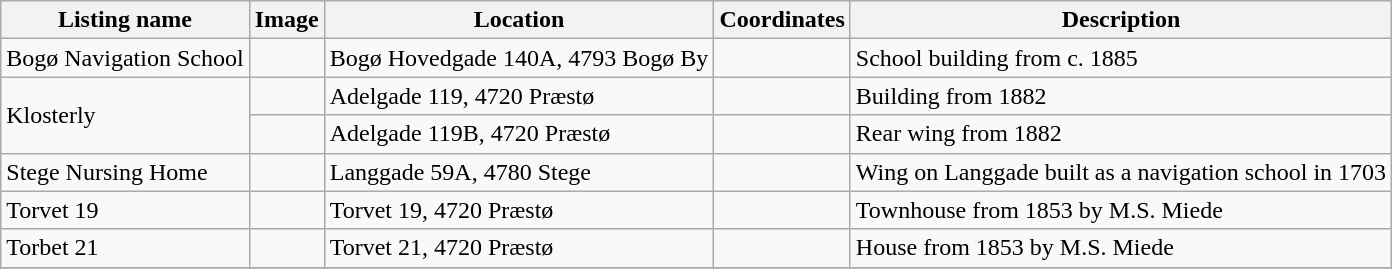<table class="wikitable sortable">
<tr>
<th>Listing name</th>
<th>Image</th>
<th>Location</th>
<th>Coordinates</th>
<th>Description</th>
</tr>
<tr>
<td>Bogø Navigation School</td>
<td></td>
<td>Bogø Hovedgade 140A, 4793 Bogø By</td>
<td></td>
<td>School building from c. 1885</td>
</tr>
<tr>
<td rowspan="2">Klosterly</td>
<td></td>
<td>Adelgade 119, 4720 Præstø</td>
<td></td>
<td>Building from 1882</td>
</tr>
<tr>
<td></td>
<td>Adelgade 119B, 4720 Præstø</td>
<td></td>
<td>Rear wing from 1882</td>
</tr>
<tr>
<td>Stege Nursing Home</td>
<td></td>
<td>Langgade 59A, 4780 Stege</td>
<td></td>
<td>Wing on Langgade built as a navigation school in 1703</td>
</tr>
<tr>
<td>Torvet 19</td>
<td></td>
<td>Torvet 19, 4720 Præstø</td>
<td></td>
<td>Townhouse from 1853 by M.S. Miede</td>
</tr>
<tr>
<td>Torbet 21</td>
<td></td>
<td>Torvet 21, 4720 Præstø</td>
<td></td>
<td>House from 1853 by M.S. Miede</td>
</tr>
<tr>
</tr>
</table>
